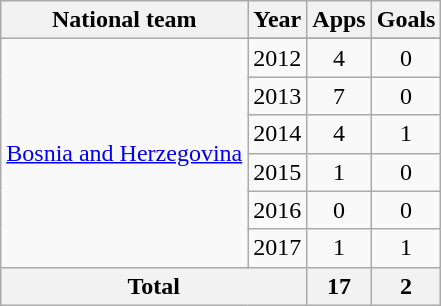<table class="wikitable" style="text-align: center;">
<tr>
<th>National team</th>
<th>Year</th>
<th>Apps</th>
<th>Goals</th>
</tr>
<tr>
<td rowspan="7"><a href='#'>Bosnia and Herzegovina</a></td>
</tr>
<tr>
<td>2012</td>
<td>4</td>
<td>0</td>
</tr>
<tr>
<td>2013</td>
<td>7</td>
<td>0</td>
</tr>
<tr>
<td>2014</td>
<td>4</td>
<td>1</td>
</tr>
<tr>
<td>2015</td>
<td>1</td>
<td>0</td>
</tr>
<tr>
<td>2016</td>
<td>0</td>
<td>0</td>
</tr>
<tr>
<td>2017</td>
<td>1</td>
<td>1</td>
</tr>
<tr>
<th colspan="2">Total</th>
<th>17</th>
<th>2</th>
</tr>
</table>
